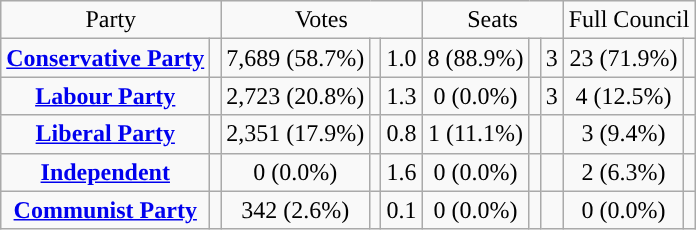<table class=wikitable style="text-align:center;">
<tr>
<td colspan=2>Party</td>
<td colspan=3>Votes</td>
<td colspan=3>Seats</td>
<td colspan=3>Full Council</td>
</tr>
<tr>
<td><strong><a href='#'>Conservative Party</a></strong></td>
<td style="background:"></td>
<td>7,689 (58.7%)</td>
<td></td>
<td> 1.0</td>
<td>8 (88.9%)</td>
<td></td>
<td> 3</td>
<td>23 (71.9%)</td>
<td></td>
</tr>
<tr>
<td><strong><a href='#'>Labour Party</a></strong></td>
<td style="background:"></td>
<td>2,723 (20.8%)</td>
<td></td>
<td> 1.3</td>
<td>0 (0.0%)</td>
<td></td>
<td> 3</td>
<td>4 (12.5%)</td>
<td></td>
</tr>
<tr>
<td><strong><a href='#'>Liberal Party</a></strong></td>
<td style="background:"></td>
<td>2,351 (17.9%)</td>
<td></td>
<td> 0.8</td>
<td>1 (11.1%)</td>
<td></td>
<td></td>
<td>3 (9.4%)</td>
<td></td>
</tr>
<tr>
<td><strong><a href='#'>Independent</a></strong></td>
<td style="background:"></td>
<td>0 (0.0%)</td>
<td></td>
<td> 1.6</td>
<td>0 (0.0%)</td>
<td></td>
<td></td>
<td>2 (6.3%)</td>
<td></td>
</tr>
<tr>
<td><strong><a href='#'>Communist Party</a></strong></td>
<td style="background:"></td>
<td>342 (2.6%)</td>
<td></td>
<td> 0.1</td>
<td>0 (0.0%)</td>
<td></td>
<td></td>
<td>0 (0.0%)</td>
<td></td>
</tr>
</table>
